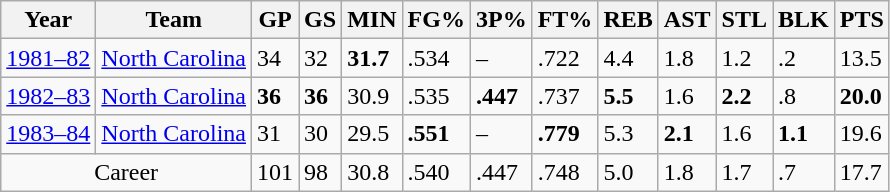<table class="wikitable sortable">
<tr>
<th>Year</th>
<th>Team</th>
<th>GP</th>
<th>GS</th>
<th>MIN</th>
<th>FG%</th>
<th>3P%</th>
<th>FT%</th>
<th>REB</th>
<th>AST</th>
<th>STL</th>
<th>BLK</th>
<th>PTS</th>
</tr>
<tr>
<td style="text-align:left;"><a href='#'>1981–82</a></td>
<td style="text-align:left;"><a href='#'>North Carolina</a></td>
<td>34</td>
<td>32</td>
<td><strong>31.7</strong></td>
<td>.534</td>
<td>–</td>
<td>.722</td>
<td>4.4</td>
<td>1.8</td>
<td>1.2</td>
<td>.2</td>
<td>13.5</td>
</tr>
<tr>
<td style="text-align:left;"><a href='#'>1982–83</a></td>
<td style="text-align:left;"><a href='#'>North Carolina</a></td>
<td><strong>36</strong></td>
<td><strong>36</strong></td>
<td>30.9</td>
<td>.535</td>
<td><strong>.447</strong></td>
<td>.737</td>
<td><strong>5.5</strong></td>
<td>1.6</td>
<td><strong>2.2</strong></td>
<td>.8</td>
<td><strong>20.0</strong></td>
</tr>
<tr>
<td style="text-align:left;"><a href='#'>1983–84</a></td>
<td style="text-align:left;"><a href='#'>North Carolina</a></td>
<td>31</td>
<td>30</td>
<td>29.5</td>
<td><strong>.551</strong></td>
<td>–</td>
<td><strong>.779</strong></td>
<td>5.3</td>
<td><strong>2.1</strong></td>
<td>1.6</td>
<td><strong>1.1</strong></td>
<td>19.6</td>
</tr>
<tr>
<td align="center" colspan=2>Career</td>
<td>101</td>
<td>98</td>
<td>30.8</td>
<td>.540</td>
<td>.447</td>
<td>.748</td>
<td>5.0</td>
<td>1.8</td>
<td>1.7</td>
<td>.7</td>
<td>17.7</td>
</tr>
</table>
